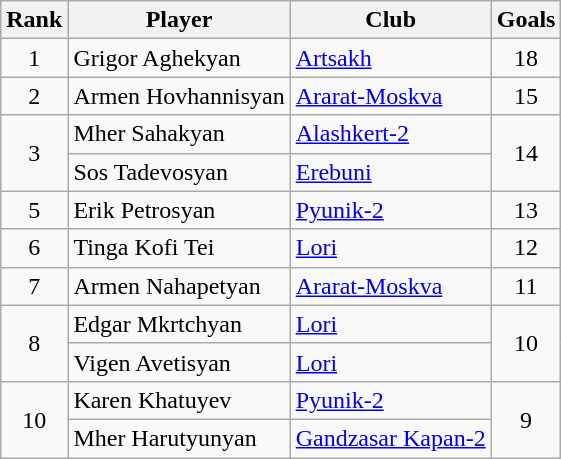<table class="wikitable" style="text-align:center">
<tr>
<th>Rank</th>
<th>Player</th>
<th>Club</th>
<th>Goals</th>
</tr>
<tr>
<td rowspan=1>1</td>
<td align="left"> Grigor Aghekyan</td>
<td align="left"><a href='#'>Artsakh</a></td>
<td rowspan=1>18</td>
</tr>
<tr>
<td rowspan=1>2</td>
<td align="left"> Armen Hovhannisyan</td>
<td align="left"><a href='#'>Ararat-Moskva</a></td>
<td rowspan=1>15</td>
</tr>
<tr>
<td rowspan=2>3</td>
<td align="left"> Mher Sahakyan</td>
<td align="left"><a href='#'>Alashkert-2</a></td>
<td rowspan=2>14</td>
</tr>
<tr>
<td align="left"> Sos Tadevosyan</td>
<td align="left"><a href='#'>Erebuni</a></td>
</tr>
<tr>
<td rowspan=1>5</td>
<td align="left"> Erik Petrosyan</td>
<td align="left"><a href='#'>Pyunik-2</a></td>
<td rowspan=1>13</td>
</tr>
<tr>
<td rowspan=1>6</td>
<td align="left"> Tinga Kofi Tei</td>
<td align="left"><a href='#'>Lori</a></td>
<td rowspan=1>12</td>
</tr>
<tr>
<td rowspan=1>7</td>
<td align="left"> Armen Nahapetyan</td>
<td align="left"><a href='#'>Ararat-Moskva</a></td>
<td rowspan=1>11</td>
</tr>
<tr>
<td rowspan=2>8</td>
<td align="left"> Edgar Mkrtchyan</td>
<td align="left"><a href='#'>Lori</a></td>
<td rowspan=2>10</td>
</tr>
<tr>
<td align="left"> Vigen Avetisyan</td>
<td align="left"><a href='#'>Lori</a></td>
</tr>
<tr>
<td rowspan=2>10</td>
<td align="left"> Karen Khatuyev</td>
<td align="left"><a href='#'>Pyunik-2</a></td>
<td rowspan=2>9</td>
</tr>
<tr>
<td align="left"> Mher Harutyunyan</td>
<td align="left"><a href='#'>Gandzasar Kapan-2</a></td>
</tr>
</table>
